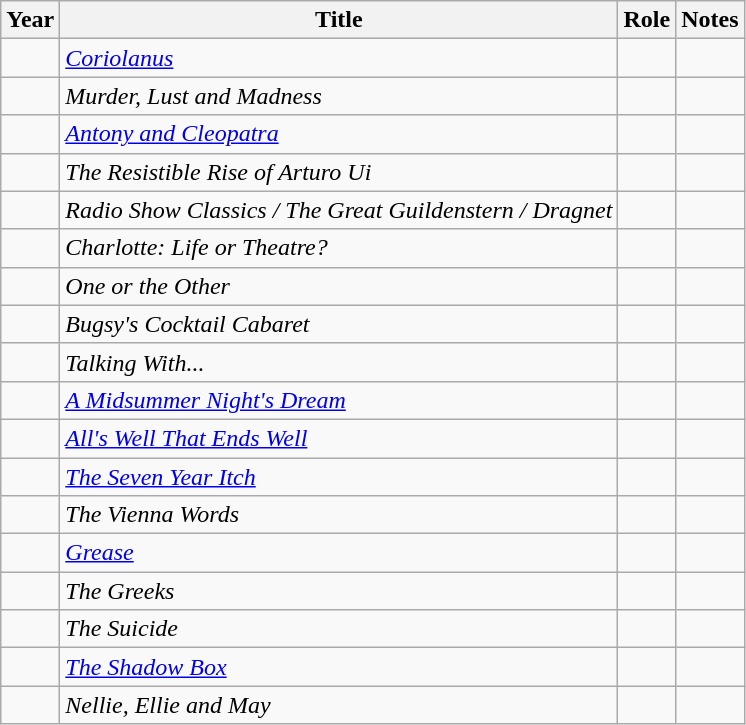<table class="wikitable sortable">
<tr>
<th>Year</th>
<th>Title</th>
<th>Role</th>
<th class="unsortable">Notes</th>
</tr>
<tr>
<td></td>
<td><em><a href='#'>Coriolanus</a></em></td>
<td></td>
<td></td>
</tr>
<tr>
<td></td>
<td><em>Murder, Lust and Madness</em></td>
<td></td>
<td></td>
</tr>
<tr>
<td></td>
<td><em><a href='#'>Antony and Cleopatra</a></em></td>
<td></td>
<td></td>
</tr>
<tr>
<td></td>
<td><em>The Resistible Rise of Arturo Ui</em></td>
<td></td>
<td></td>
</tr>
<tr>
<td></td>
<td><em>Radio Show Classics / The Great Guildenstern / Dragnet</em></td>
<td></td>
<td></td>
</tr>
<tr>
<td></td>
<td><em>Charlotte: Life or Theatre?</em></td>
<td></td>
<td></td>
</tr>
<tr>
<td></td>
<td><em>One or the Other</em></td>
<td></td>
<td></td>
</tr>
<tr>
<td></td>
<td><em>Bugsy's Cocktail Cabaret</em></td>
<td></td>
<td></td>
</tr>
<tr>
<td></td>
<td><em>Talking With...</em></td>
<td></td>
<td></td>
</tr>
<tr>
<td></td>
<td><em><a href='#'>A Midsummer Night's Dream</a></em></td>
<td></td>
<td></td>
</tr>
<tr>
<td></td>
<td><em><a href='#'>All's Well That Ends Well</a></em></td>
<td></td>
<td></td>
</tr>
<tr>
<td></td>
<td><a href='#'><em>The Seven Year Itch</em></a></td>
<td></td>
<td></td>
</tr>
<tr>
<td></td>
<td><em>The Vienna Words</em></td>
<td></td>
<td></td>
</tr>
<tr>
<td></td>
<td><a href='#'><em>Grease</em></a></td>
<td></td>
<td></td>
</tr>
<tr>
<td></td>
<td><em>The Greeks</em></td>
<td></td>
<td></td>
</tr>
<tr>
<td></td>
<td><em>The Suicide</em></td>
<td></td>
<td></td>
</tr>
<tr>
<td></td>
<td><em><a href='#'>The Shadow Box</a></em></td>
<td></td>
<td></td>
</tr>
<tr>
<td></td>
<td><em>Nellie, Ellie and May</em></td>
<td></td>
<td></td>
</tr>
</table>
